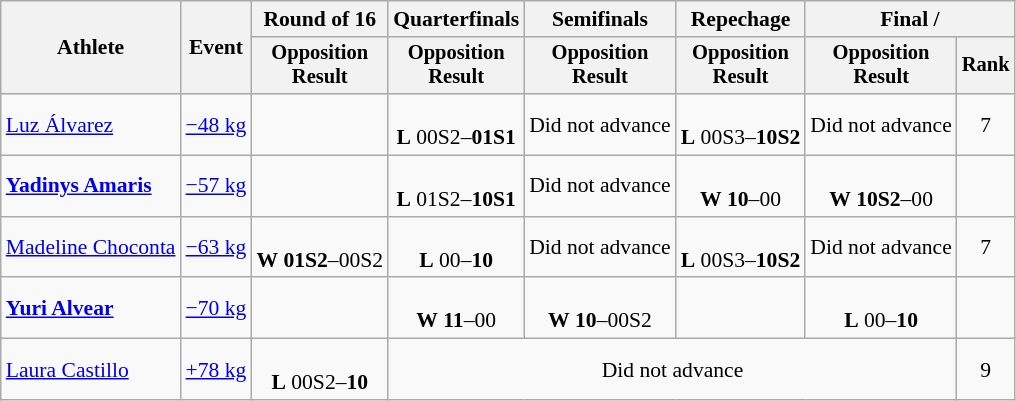<table class="wikitable" style="font-size:90%">
<tr>
<th rowspan=2>Athlete</th>
<th rowspan=2>Event</th>
<th>Round of 16</th>
<th>Quarterfinals</th>
<th>Semifinals</th>
<th>Repechage</th>
<th colspan=2>Final / </th>
</tr>
<tr style="font-size:95%">
<th>Opposition<br>Result</th>
<th>Opposition<br>Result</th>
<th>Opposition<br>Result</th>
<th>Opposition<br>Result</th>
<th>Opposition<br>Result</th>
<th>Rank</th>
</tr>
<tr align=center>
<td align=left><a href='#'>Luz Álvarez</a></td>
<td align=left><a href='#'>−48 kg</a></td>
<td></td>
<td><br><strong>L</strong> 00S2–<strong>01S1</strong></td>
<td>Did not advance</td>
<td><br><strong>L</strong> 00S3–<strong>10S2</strong></td>
<td>Did not advance</td>
<td>7</td>
</tr>
<tr align=center>
<td align=left><strong><a href='#'>Yadinys Amaris</a></strong></td>
<td align=left><a href='#'>−57 kg</a></td>
<td></td>
<td><br><strong>L</strong> 01S2–<strong>10S1</strong></td>
<td>Did not advance</td>
<td><br><strong>W</strong> <strong>10</strong>–00</td>
<td><br><strong>W</strong> <strong>10S2</strong>–00</td>
<td></td>
</tr>
<tr align=center>
<td align=left><a href='#'>Madeline Choconta</a></td>
<td align=left><a href='#'>−63 kg</a></td>
<td><br><strong>W</strong> <strong>01S2</strong>–00S2</td>
<td><br><strong>L</strong> 00–<strong>10</strong></td>
<td>Did not advance</td>
<td><br><strong>L</strong> 00S3–<strong>10S2</strong></td>
<td>Did not advance</td>
<td>7</td>
</tr>
<tr align=center>
<td align=left><strong><a href='#'>Yuri Alvear</a></strong></td>
<td align=left><a href='#'>−70 kg</a></td>
<td></td>
<td><br><strong>W</strong> <strong>11</strong>–00</td>
<td><br><strong>W</strong> <strong>10</strong>–00S2</td>
<td></td>
<td><br><strong>L</strong> 00–<strong>10</strong></td>
<td></td>
</tr>
<tr align=center>
<td align=left><a href='#'>Laura Castillo</a></td>
<td align=left><a href='#'>+78 kg</a></td>
<td><br><strong>L</strong> 00S2–<strong>10</strong></td>
<td colspan=4>Did not advance</td>
<td>9</td>
</tr>
</table>
